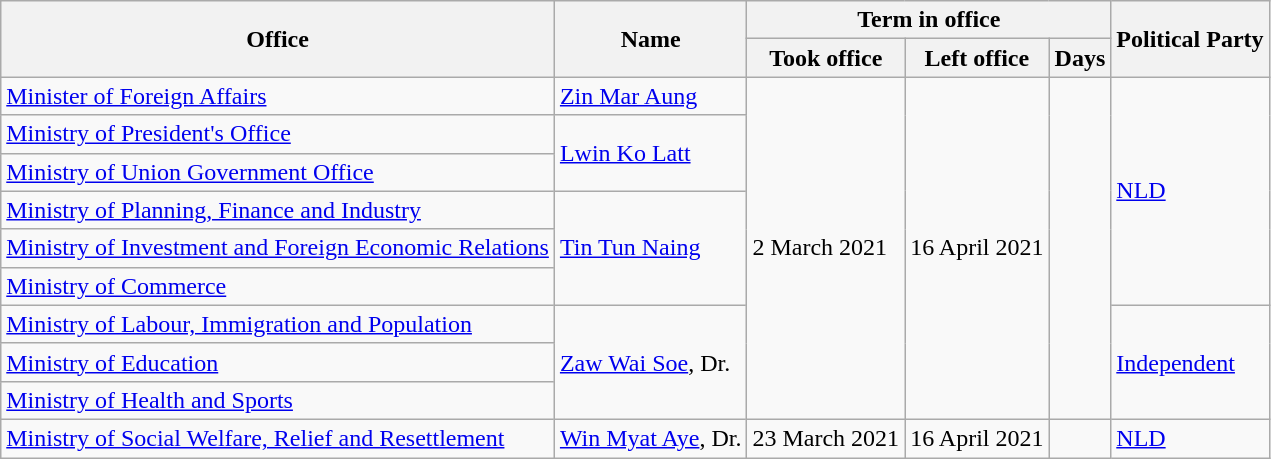<table class="wikitable">
<tr>
<th rowspan=2>Office</th>
<th rowspan=2>Name</th>
<th colspan=3>Term in office</th>
<th rowspan=2>Political Party</th>
</tr>
<tr>
<th>Took office</th>
<th>Left office</th>
<th>Days</th>
</tr>
<tr>
<td><a href='#'>Minister of Foreign Affairs</a></td>
<td><a href='#'>Zin Mar Aung</a></td>
<td rowspan="9">2 March 2021</td>
<td rowspan="9">16 April 2021</td>
<td rowspan="9"></td>
<td rowspan="6"><a href='#'>NLD</a></td>
</tr>
<tr>
<td><a href='#'>Ministry of President's Office</a></td>
<td rowspan="2"><a href='#'>Lwin Ko Latt</a></td>
</tr>
<tr>
<td><a href='#'>Ministry of Union Government Office</a></td>
</tr>
<tr>
<td><a href='#'>Ministry of Planning, Finance and Industry</a></td>
<td rowspan="3"><a href='#'>Tin Tun Naing</a></td>
</tr>
<tr>
<td><a href='#'>Ministry of Investment and Foreign Economic Relations</a></td>
</tr>
<tr>
<td><a href='#'>Ministry of Commerce</a></td>
</tr>
<tr>
<td><a href='#'>Ministry of Labour, Immigration and Population</a></td>
<td rowspan="3"><a href='#'>Zaw Wai Soe</a>, Dr.</td>
<td rowspan="3"><a href='#'>Independent</a></td>
</tr>
<tr>
<td><a href='#'>Ministry of Education</a></td>
</tr>
<tr>
<td><a href='#'>Ministry of Health and Sports</a></td>
</tr>
<tr>
<td><a href='#'>Ministry of Social Welfare, Relief and Resettlement</a></td>
<td><a href='#'>Win Myat Aye</a>, Dr.</td>
<td>23 March 2021</td>
<td>16 April 2021</td>
<td></td>
<td><a href='#'>NLD</a></td>
</tr>
</table>
